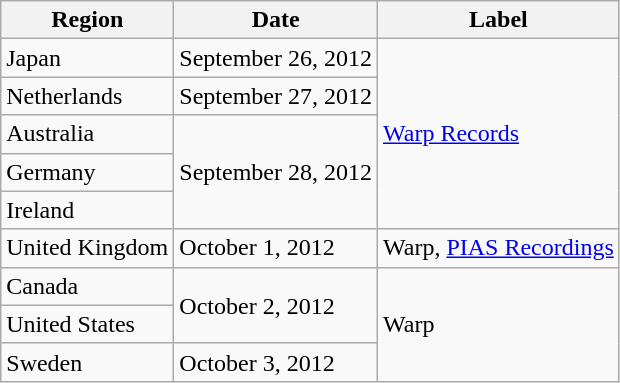<table class="wikitable">
<tr>
<th>Region</th>
<th>Date</th>
<th>Label</th>
</tr>
<tr>
<td>Japan</td>
<td>September 26, 2012</td>
<td rowspan="5"><a href='#'>Warp Records</a></td>
</tr>
<tr>
<td>Netherlands</td>
<td>September 27, 2012</td>
</tr>
<tr>
<td>Australia</td>
<td rowspan="3">September 28, 2012</td>
</tr>
<tr>
<td>Germany</td>
</tr>
<tr>
<td>Ireland</td>
</tr>
<tr>
<td>United Kingdom</td>
<td>October 1, 2012</td>
<td>Warp, <a href='#'>PIAS Recordings</a></td>
</tr>
<tr>
<td>Canada</td>
<td rowspan="2">October 2, 2012</td>
<td rowspan="3">Warp</td>
</tr>
<tr>
<td>United States</td>
</tr>
<tr>
<td>Sweden</td>
<td>October 3, 2012</td>
</tr>
</table>
